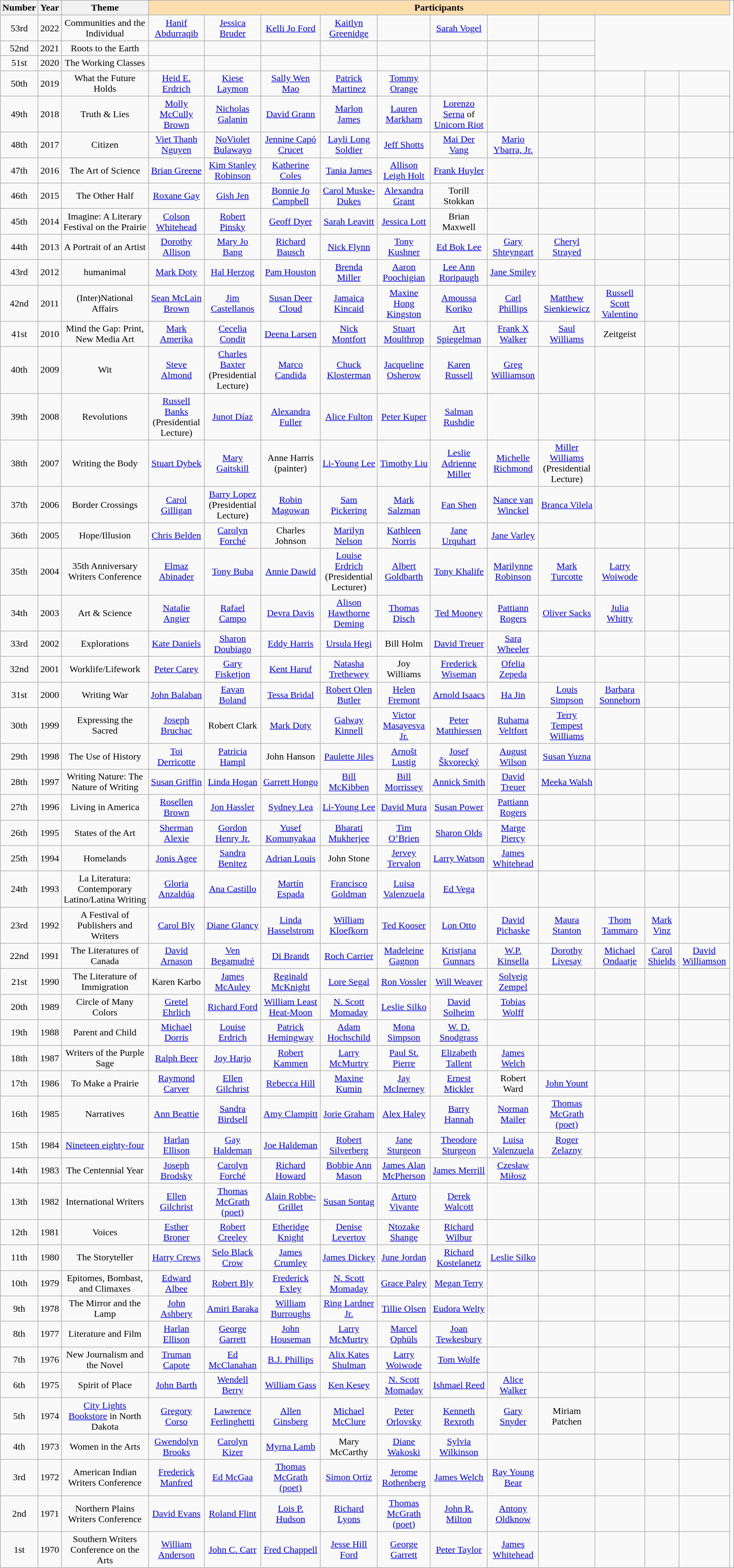<table class="wikitable">
<tr>
<th>Number</th>
<th>Year</th>
<th>Theme</th>
<th colspan="11" style="background:#ffdead;">Participants</th>
</tr>
<tr align=center>
<td>53rd</td>
<td>2022</td>
<td>Communities and the Individual</td>
<td><a href='#'>Hanif Abdurraqib</a></td>
<td><a href='#'>Jessica Bruder</a></td>
<td><a href='#'>Kelli Jo Ford</a></td>
<td><a href='#'>Kaitlyn Greenidge</a></td>
<td></td>
<td><a href='#'>Sarah Vogel</a></td>
<td></td>
<td></td>
</tr>
<tr align=center>
<td>52nd</td>
<td>2021</td>
<td>Roots to the Earth</td>
<td></td>
<td></td>
<td></td>
<td></td>
<td></td>
<td></td>
<td></td>
<td></td>
</tr>
<tr align=center>
<td>51st</td>
<td>2020</td>
<td>The Working Classes</td>
<td></td>
<td></td>
<td></td>
<td></td>
<td></td>
<td></td>
<td></td>
<td></td>
</tr>
<tr align=center>
<td>50th</td>
<td>2019</td>
<td>What the Future Holds</td>
<td><a href='#'>Heid E. Erdrich</a></td>
<td><a href='#'>Kiese Laymon</a></td>
<td><a href='#'>Sally Wen Mao</a></td>
<td><a href='#'>Patrick Martinez</a></td>
<td><a href='#'>Tommy Orange</a></td>
<td></td>
<td></td>
<td></td>
<td></td>
<td></td>
<td></td>
</tr>
<tr align=center>
<td>49th</td>
<td>2018</td>
<td>Truth & Lies</td>
<td><a href='#'>Molly McCully Brown</a></td>
<td><a href='#'>Nicholas Galanin</a></td>
<td><a href='#'>David Grann</a></td>
<td><a href='#'>Marlon James</a></td>
<td><a href='#'>Lauren Markham</a></td>
<td><a href='#'>Lorenzo Serna</a> of <a href='#'>Unicorn Riot</a></td>
<td></td>
<td></td>
<td></td>
<td></td>
<td></td>
</tr>
<tr align=center>
<td>48th</td>
<td>2017</td>
<td>Citizen</td>
<td><a href='#'>Viet Thanh Nguyen</a></td>
<td><a href='#'>NoViolet Bulawayo</a></td>
<td><a href='#'>Jennine Capó Crucet</a></td>
<td><a href='#'>Layli Long Soldier</a></td>
<td><a href='#'>Jeff Shotts</a></td>
<td><a href='#'>Mai Der Vang</a></td>
<td><a href='#'>Mario Ybarra, Jr.</a></td>
<td></td>
<td></td>
<td></td>
<td></td>
<td></td>
</tr>
<tr align=center>
<td>47th</td>
<td>2016</td>
<td>The Art of Science</td>
<td><a href='#'>Brian Greene</a></td>
<td><a href='#'>Kim Stanley Robinson</a></td>
<td><a href='#'>Katherine Coles</a></td>
<td><a href='#'>Tania James</a></td>
<td><a href='#'>Allison Leigh Holt</a></td>
<td><a href='#'>Frank Huyler</a></td>
<td></td>
<td></td>
<td></td>
<td></td>
<td></td>
</tr>
<tr align=center>
<td>46th</td>
<td>2015</td>
<td>The Other Half</td>
<td><a href='#'>Roxane Gay</a></td>
<td><a href='#'>Gish Jen</a></td>
<td><a href='#'>Bonnie Jo Campbell</a></td>
<td><a href='#'>Carol Muske-Dukes</a></td>
<td><a href='#'>Alexandra Grant</a></td>
<td>Torill Stokkan</td>
<td></td>
<td></td>
<td></td>
<td></td>
<td></td>
</tr>
<tr align=center>
<td>45th</td>
<td>2014</td>
<td>Imagine: A Literary Festival on the Prairie</td>
<td><a href='#'>Colson Whitehead</a></td>
<td><a href='#'>Robert Pinsky</a></td>
<td><a href='#'>Geoff Dyer</a></td>
<td><a href='#'>Sarah Leavitt</a></td>
<td><a href='#'>Jessica Lott</a></td>
<td>Brian Maxwell</td>
<td></td>
<td></td>
<td></td>
<td></td>
<td></td>
</tr>
<tr align=center>
<td>44th</td>
<td>2013</td>
<td>A Portrait of an Artist</td>
<td><a href='#'>Dorothy Allison</a></td>
<td><a href='#'>Mary Jo Bang</a></td>
<td><a href='#'>Richard Bausch</a></td>
<td><a href='#'>Nick Flynn</a></td>
<td><a href='#'>Tony Kushner</a></td>
<td><a href='#'>Ed Bok Lee</a></td>
<td><a href='#'>Gary Shteyngart</a></td>
<td><a href='#'>Cheryl Strayed</a></td>
<td></td>
<td></td>
<td></td>
</tr>
<tr align=center>
<td>43rd</td>
<td>2012</td>
<td>humanimal</td>
<td><a href='#'>Mark Doty</a></td>
<td><a href='#'>Hal Herzog</a></td>
<td><a href='#'>Pam Houston</a></td>
<td><a href='#'>Brenda Miller</a></td>
<td><a href='#'>Aaron Poochigian</a></td>
<td><a href='#'>Lee Ann Roripaugh</a></td>
<td><a href='#'>Jane Smiley</a></td>
<td></td>
<td></td>
<td></td>
<td></td>
</tr>
<tr align=center>
<td>42nd</td>
<td>2011</td>
<td>(Inter)National Affairs</td>
<td><a href='#'>Sean McLain Brown</a></td>
<td><a href='#'>Jim Castellanos</a></td>
<td><a href='#'>Susan Deer Cloud</a></td>
<td><a href='#'>Jamaica Kincaid</a></td>
<td><a href='#'>Maxine Hong Kingston</a></td>
<td><a href='#'>Amoussa Koriko</a></td>
<td><a href='#'>Carl Phillips</a></td>
<td><a href='#'>Matthew Sienkiewicz</a></td>
<td><a href='#'>Russell Scott Valentino</a></td>
<td></td>
<td></td>
</tr>
<tr align=center>
<td>41st</td>
<td>2010</td>
<td>Mind the Gap: Print, New Media Art</td>
<td><a href='#'>Mark Amerika</a></td>
<td><a href='#'>Cecelia Condit</a></td>
<td><a href='#'>Deena Larsen</a></td>
<td><a href='#'>Nick Montfort</a></td>
<td><a href='#'>Stuart Moulthrop</a></td>
<td><a href='#'>Art Spiegelman</a></td>
<td><a href='#'>Frank X Walker</a></td>
<td><a href='#'>Saul Williams</a></td>
<td>Zeitgeist</td>
<td></td>
<td></td>
</tr>
<tr align=center>
<td>40th</td>
<td>2009</td>
<td>Wit</td>
<td><a href='#'>Steve Almond</a></td>
<td><a href='#'>Charles Baxter</a><br> (Presidential Lecture)</td>
<td><a href='#'>Marco Candida</a></td>
<td><a href='#'>Chuck Klosterman</a></td>
<td><a href='#'>Jacqueline Osherow</a></td>
<td><a href='#'>Karen Russell</a></td>
<td><a href='#'>Greg Williamson</a></td>
<td></td>
<td></td>
<td></td>
<td></td>
</tr>
<tr align=center>
<td>39th</td>
<td>2008</td>
<td>Revolutions</td>
<td><a href='#'>Russell Banks</a><br> (Presidential Lecture)</td>
<td><a href='#'>Junot Díaz</a></td>
<td><a href='#'>Alexandra Fuller</a></td>
<td><a href='#'>Alice Fulton</a></td>
<td><a href='#'>Peter Kuper</a></td>
<td><a href='#'>Salman Rushdie</a></td>
<td></td>
<td></td>
<td></td>
<td></td>
<td></td>
</tr>
<tr align=center>
<td>38th</td>
<td>2007</td>
<td>Writing the Body</td>
<td><a href='#'>Stuart Dybek</a></td>
<td><a href='#'>Mary Gaitskill</a></td>
<td>Anne Harris (painter)</td>
<td><a href='#'>Li-Young Lee</a></td>
<td><a href='#'>Timothy Liu</a></td>
<td><a href='#'>Leslie Adrienne Miller</a></td>
<td><a href='#'>Michelle Richmond</a></td>
<td><a href='#'>Miller Williams</a> <br> (Presidential Lecture)</td>
<td></td>
<td></td>
<td></td>
</tr>
<tr align=center>
<td>37th</td>
<td>2006</td>
<td>Border Crossings</td>
<td><a href='#'>Carol Gilligan</a></td>
<td><a href='#'>Barry Lopez</a> <br> (Presidential Lecture)</td>
<td><a href='#'>Robin Magowan</a></td>
<td><a href='#'>Sam Pickering</a></td>
<td><a href='#'>Mark Salzman</a></td>
<td><a href='#'>Fan Shen</a></td>
<td><a href='#'>Nance van Winckel</a></td>
<td><a href='#'>Branca Vilela</a></td>
<td></td>
<td></td>
<td></td>
</tr>
<tr align=center>
<td>36th</td>
<td>2005</td>
<td>Hope/Illusion</td>
<td><a href='#'>Chris Belden</a></td>
<td><a href='#'>Carolyn Forché</a></td>
<td>Charles Johnson</td>
<td><a href='#'>Marilyn Nelson</a></td>
<td><a href='#'>Kathleen Norris</a></td>
<td><a href='#'>Jane Urquhart</a></td>
<td><a href='#'>Jane Varley</a></td>
<td></td>
<td></td>
<td></td>
<td></td>
<td></td>
</tr>
<tr align=center>
<td>35th</td>
<td>2004</td>
<td>35th Anniversary Writers Conference</td>
<td><a href='#'>Elmaz Abinader</a></td>
<td><a href='#'>Tony Buba</a></td>
<td><a href='#'>Annie Dawid</a></td>
<td><a href='#'>Louise Erdrich</a><br> (Presidential Lecturer)</td>
<td><a href='#'>Albert Goldbarth</a></td>
<td><a href='#'>Tony Khalife</a></td>
<td><a href='#'>Marilynne Robinson</a></td>
<td><a href='#'>Mark Turcotte</a></td>
<td><a href='#'>Larry Woiwode</a></td>
<td></td>
<td></td>
</tr>
<tr align=center>
<td>34th</td>
<td>2003</td>
<td>Art & Science</td>
<td><a href='#'>Natalie Angier</a></td>
<td><a href='#'>Rafael Campo</a></td>
<td><a href='#'>Devra Davis</a></td>
<td><a href='#'>Alison Hawthorne Deming</a></td>
<td><a href='#'>Thomas Disch</a></td>
<td><a href='#'>Ted Mooney</a></td>
<td><a href='#'>Pattiann Rogers</a></td>
<td><a href='#'>Oliver Sacks</a></td>
<td><a href='#'>Julia Whitty</a></td>
<td></td>
<td></td>
</tr>
<tr align=center>
<td>33rd</td>
<td>2002</td>
<td>Explorations</td>
<td><a href='#'>Kate Daniels</a></td>
<td><a href='#'>Sharon Doubiago</a></td>
<td><a href='#'>Eddy Harris</a></td>
<td><a href='#'>Ursula Hegi</a></td>
<td>Bill Holm</td>
<td><a href='#'>David Treuer</a></td>
<td><a href='#'>Sara Wheeler</a></td>
<td></td>
<td></td>
<td></td>
<td></td>
</tr>
<tr align=center>
<td>32nd</td>
<td>2001</td>
<td>Worklife/Lifework</td>
<td><a href='#'>Peter Carey</a></td>
<td><a href='#'>Gary Fisketjon</a></td>
<td><a href='#'>Kent Haruf</a></td>
<td><a href='#'>Natasha Trethewey</a></td>
<td>Joy Williams</td>
<td><a href='#'>Frederick Wiseman</a></td>
<td><a href='#'>Ofelia Zepeda</a></td>
<td></td>
<td></td>
<td></td>
<td></td>
</tr>
<tr align=center>
<td>31st</td>
<td>2000</td>
<td>Writing War</td>
<td><a href='#'>John Balaban</a></td>
<td><a href='#'>Eavan Boland</a></td>
<td><a href='#'>Tessa Bridal</a></td>
<td><a href='#'>Robert Olen Butler</a></td>
<td><a href='#'>Helen Fremont</a></td>
<td><a href='#'>Arnold Isaacs</a></td>
<td><a href='#'>Ha Jin</a></td>
<td><a href='#'>Louis Simpson</a></td>
<td><a href='#'>Barbara Sonneborn</a></td>
<td></td>
<td></td>
</tr>
<tr align=center>
<td>30th</td>
<td>1999</td>
<td>Expressing the Sacred</td>
<td><a href='#'>Joseph Bruchac</a></td>
<td>Robert Clark</td>
<td><a href='#'>Mark Doty</a></td>
<td><a href='#'>Galway Kinnell</a></td>
<td><a href='#'>Victor Masayesva Jr.</a></td>
<td><a href='#'>Peter Matthiessen</a></td>
<td><a href='#'>Ruhama Veltfort</a></td>
<td><a href='#'>Terry Tempest Williams</a></td>
<td></td>
<td></td>
<td></td>
</tr>
<tr align=center>
<td>29th</td>
<td>1998</td>
<td>The Use of History</td>
<td><a href='#'>Toi Derricotte</a></td>
<td><a href='#'>Patricia Hampl</a></td>
<td>John Hanson</td>
<td><a href='#'>Paulette Jiles</a></td>
<td><a href='#'>Arnošt Lustig</a></td>
<td><a href='#'>Josef Škvorecký</a></td>
<td><a href='#'>August Wilson</a></td>
<td><a href='#'>Susan Yuzna</a></td>
<td></td>
<td></td>
<td></td>
</tr>
<tr align=center>
<td>28th</td>
<td>1997</td>
<td>Writing Nature: The Nature of Writing</td>
<td><a href='#'>Susan Griffin</a></td>
<td><a href='#'>Linda Hogan</a></td>
<td><a href='#'>Garrett Hongo</a></td>
<td><a href='#'>Bill McKibben</a></td>
<td><a href='#'>Bill Morrissey</a></td>
<td><a href='#'>Annick Smith</a></td>
<td><a href='#'>David Treuer</a></td>
<td><a href='#'>Meeka Walsh</a></td>
<td></td>
<td></td>
<td></td>
</tr>
<tr align=center>
<td>27th</td>
<td>1996</td>
<td>Living in America</td>
<td><a href='#'>Rosellen Brown</a></td>
<td><a href='#'>Jon Hassler</a></td>
<td><a href='#'>Sydney Lea</a></td>
<td><a href='#'>Li-Young Lee</a></td>
<td><a href='#'>David Mura</a></td>
<td><a href='#'>Susan Power</a></td>
<td><a href='#'>Pattiann Rogers</a></td>
<td></td>
<td></td>
<td></td>
<td></td>
</tr>
<tr align=center>
<td>26th</td>
<td>1995</td>
<td>States of the Art</td>
<td><a href='#'>Sherman Alexie</a></td>
<td><a href='#'>Gordon Henry Jr.</a></td>
<td><a href='#'>Yusef Komunyakaa</a></td>
<td><a href='#'>Bharati Mukherjee</a></td>
<td><a href='#'>Tim O’Brien</a></td>
<td><a href='#'>Sharon Olds</a></td>
<td><a href='#'>Marge Piercy</a></td>
<td></td>
<td></td>
<td></td>
<td></td>
</tr>
<tr align=center>
<td>25th</td>
<td>1994</td>
<td>Homelands</td>
<td><a href='#'>Jonis Agee</a></td>
<td><a href='#'>Sandra Benitez</a></td>
<td><a href='#'>Adrian Louis</a></td>
<td>John Stone</td>
<td><a href='#'>Jervey Tervalon</a></td>
<td><a href='#'>Larry Watson</a></td>
<td><a href='#'>James Whitehead</a></td>
<td></td>
<td></td>
<td></td>
<td></td>
</tr>
<tr align=center>
<td>24th</td>
<td>1993</td>
<td>La Literatura: Contemporary Latino/Latina Writing</td>
<td><a href='#'>Gloria Anzaldúa</a></td>
<td><a href='#'>Ana Castillo</a></td>
<td><a href='#'>Martín Espada</a></td>
<td><a href='#'>Francisco Goldman</a></td>
<td><a href='#'>Luisa Valenzuela</a></td>
<td><a href='#'>Ed Vega</a></td>
<td></td>
<td></td>
<td></td>
<td></td>
<td></td>
</tr>
<tr align=center>
<td>23rd</td>
<td>1992</td>
<td>A Festival of Publishers and Writers</td>
<td><a href='#'>Carol Bly</a></td>
<td><a href='#'>Diane Glancy</a></td>
<td><a href='#'>Linda Hasselstrom</a></td>
<td><a href='#'>William Kloefkorn</a></td>
<td><a href='#'>Ted Kooser</a></td>
<td><a href='#'>Lon Otto</a></td>
<td><a href='#'>David Pichaske</a></td>
<td><a href='#'>Maura Stanton</a></td>
<td><a href='#'>Thom Tammaro</a></td>
<td><a href='#'>Mark Vinz</a></td>
<td></td>
</tr>
<tr align=center>
<td>22nd</td>
<td>1991</td>
<td>The Literatures of Canada</td>
<td><a href='#'>David Arnason</a></td>
<td><a href='#'>Ven Begamudré</a></td>
<td><a href='#'>Di Brandt</a></td>
<td><a href='#'>Roch Carrier</a></td>
<td><a href='#'>Madeleine Gagnon</a></td>
<td><a href='#'>Kristjana Gunnars</a></td>
<td><a href='#'>W.P. Kinsella</a></td>
<td><a href='#'>Dorothy Livesay</a></td>
<td><a href='#'>Michael Ondaatje</a></td>
<td><a href='#'>Carol Shields</a></td>
<td><a href='#'>David Williamson</a></td>
</tr>
<tr align=center>
<td>21st</td>
<td>1990</td>
<td>The Literature of Immigration</td>
<td>Karen Karbo</td>
<td><a href='#'>James McAuley</a></td>
<td><a href='#'>Reginald McKnight</a></td>
<td><a href='#'>Lore Segal</a></td>
<td><a href='#'>Ron Vossler</a></td>
<td><a href='#'>Will Weaver</a></td>
<td><a href='#'>Solveig Zempel</a></td>
<td></td>
<td></td>
<td></td>
<td></td>
</tr>
<tr align=center>
<td>20th</td>
<td>1989</td>
<td>Circle of Many Colors</td>
<td><a href='#'>Gretel Ehrlich</a></td>
<td><a href='#'>Richard Ford</a></td>
<td><a href='#'>William Least Heat-Moon</a></td>
<td><a href='#'>N. Scott Momaday</a></td>
<td><a href='#'>Leslie Silko</a></td>
<td><a href='#'>David Solheim</a></td>
<td><a href='#'>Tobias Wolff</a></td>
<td></td>
<td></td>
<td></td>
<td></td>
</tr>
<tr align=center>
<td>19th</td>
<td>1988</td>
<td>Parent and Child</td>
<td><a href='#'>Michael Dorris</a></td>
<td><a href='#'>Louise Erdrich</a></td>
<td><a href='#'>Patrick Hemingway</a></td>
<td><a href='#'>Adam Hochschild</a></td>
<td><a href='#'>Mona Simpson</a></td>
<td><a href='#'>W. D. Snodgrass</a></td>
<td></td>
<td></td>
<td></td>
<td></td>
<td></td>
</tr>
<tr align=center>
<td>18th</td>
<td>1987</td>
<td>Writers of the Purple Sage</td>
<td><a href='#'>Ralph Beer</a></td>
<td><a href='#'>Joy Harjo</a></td>
<td><a href='#'>Robert Kammen</a></td>
<td><a href='#'>Larry McMurtry</a></td>
<td><a href='#'>Paul St. Pierre</a></td>
<td><a href='#'>Elizabeth Tallent</a></td>
<td><a href='#'>James Welch</a></td>
<td></td>
<td></td>
<td></td>
<td></td>
</tr>
<tr align=center>
<td>17th</td>
<td>1986</td>
<td>To Make a Prairie</td>
<td><a href='#'>Raymond Carver</a></td>
<td><a href='#'>Ellen Gilchrist</a></td>
<td><a href='#'>Rebecca Hill</a></td>
<td><a href='#'>Maxine Kumin</a></td>
<td><a href='#'>Jay McInerney</a></td>
<td><a href='#'>Ernest Mickler</a></td>
<td>Robert Ward</td>
<td><a href='#'>John Yount</a></td>
<td></td>
<td></td>
<td></td>
</tr>
<tr align=center>
<td>16th</td>
<td>1985</td>
<td>Narratives</td>
<td><a href='#'>Ann Beattie</a></td>
<td><a href='#'>Sandra Birdsell</a></td>
<td><a href='#'>Amy Clampitt</a></td>
<td><a href='#'>Jorie Graham</a></td>
<td><a href='#'>Alex Haley</a></td>
<td><a href='#'>Barry Hannah</a></td>
<td><a href='#'>Norman Mailer</a></td>
<td><a href='#'>Thomas McGrath (poet)</a></td>
<td></td>
<td></td>
<td></td>
</tr>
<tr align=center>
<td>15th</td>
<td>1984</td>
<td><a href='#'>Nineteen eighty-four</a></td>
<td><a href='#'>Harlan Ellison</a></td>
<td><a href='#'>Gay Haldeman</a></td>
<td><a href='#'>Joe Haldeman</a></td>
<td><a href='#'>Robert Silverberg</a></td>
<td><a href='#'>Jane Sturgeon</a></td>
<td><a href='#'>Theodore Sturgeon</a></td>
<td><a href='#'>Luisa Valenzuela</a></td>
<td><a href='#'>Roger Zelazny</a></td>
<td></td>
<td></td>
<td></td>
</tr>
<tr align=center>
<td>14th</td>
<td>1983</td>
<td>The Centennial Year</td>
<td><a href='#'>Joseph Brodsky</a></td>
<td><a href='#'>Carolyn Forché</a></td>
<td><a href='#'>Richard Howard</a></td>
<td><a href='#'>Bobbie Ann Mason</a></td>
<td><a href='#'>James Alan McPherson</a></td>
<td><a href='#'>James Merrill</a></td>
<td><a href='#'>Czesław Miłosz</a></td>
<td></td>
<td></td>
<td></td>
<td></td>
</tr>
<tr align=center>
<td>13th</td>
<td>1982</td>
<td>International Writers</td>
<td><a href='#'>Ellen Gilchrist</a></td>
<td><a href='#'>Thomas McGrath (poet)</a></td>
<td><a href='#'>Alain Robbe-Grillet</a></td>
<td><a href='#'>Susan Sontag</a></td>
<td><a href='#'>Arturo Vivante</a></td>
<td><a href='#'>Derek Walcott</a></td>
<td></td>
<td></td>
<td></td>
<td></td>
<td></td>
</tr>
<tr align=center>
<td>12th</td>
<td>1981</td>
<td>Voices</td>
<td><a href='#'>Esther Broner</a></td>
<td><a href='#'>Robert Creeley</a></td>
<td><a href='#'>Etheridge Knight</a></td>
<td><a href='#'>Denise Levertov</a></td>
<td><a href='#'>Ntozake Shange</a></td>
<td><a href='#'>Richard Wilbur</a></td>
<td></td>
<td></td>
<td></td>
<td></td>
<td></td>
</tr>
<tr align=center>
<td>11th</td>
<td>1980</td>
<td>The Storyteller</td>
<td><a href='#'>Harry Crews</a></td>
<td><a href='#'>Selo Black Crow</a></td>
<td><a href='#'>James Crumley</a></td>
<td><a href='#'>James Dickey</a></td>
<td><a href='#'>June Jordan</a></td>
<td><a href='#'>Richard Kostelanetz</a></td>
<td><a href='#'>Leslie Silko</a></td>
<td></td>
<td></td>
<td></td>
<td></td>
</tr>
<tr align=center>
<td>10th</td>
<td>1979</td>
<td>Epitomes, Bombast, and Climaxes</td>
<td><a href='#'>Edward Albee</a></td>
<td><a href='#'>Robert Bly</a></td>
<td><a href='#'>Frederick Exley</a></td>
<td><a href='#'>N. Scott Momaday</a></td>
<td><a href='#'>Grace Paley</a></td>
<td><a href='#'>Megan Terry</a></td>
<td></td>
<td></td>
<td></td>
<td></td>
<td></td>
</tr>
<tr align=center>
<td>9th</td>
<td>1978</td>
<td>The Mirror and the Lamp</td>
<td><a href='#'>John Ashbery</a></td>
<td><a href='#'>Amiri Baraka</a></td>
<td><a href='#'>William Burroughs</a></td>
<td><a href='#'>Ring Lardner Jr.</a></td>
<td><a href='#'>Tillie Olsen</a></td>
<td><a href='#'>Eudora Welty</a></td>
<td></td>
<td></td>
<td></td>
<td></td>
<td></td>
</tr>
<tr align=center>
<td>8th</td>
<td>1977</td>
<td>Literature and Film</td>
<td><a href='#'>Harlan Ellison</a></td>
<td><a href='#'>George Garrett</a></td>
<td><a href='#'>John Houseman</a></td>
<td><a href='#'>Larry McMurtry</a></td>
<td><a href='#'>Marcel Ophüls</a></td>
<td><a href='#'>Joan Tewkesbury</a></td>
<td></td>
<td></td>
<td></td>
<td></td>
<td></td>
</tr>
<tr align=center>
<td>7th</td>
<td>1976</td>
<td>New Journalism and the Novel</td>
<td><a href='#'>Truman Capote</a></td>
<td><a href='#'>Ed McClanahan</a></td>
<td><a href='#'>B.J. Phillips</a></td>
<td><a href='#'>Alix Kates Shulman</a></td>
<td><a href='#'>Larry Woiwode</a></td>
<td><a href='#'>Tom Wolfe</a></td>
<td></td>
<td></td>
<td></td>
<td></td>
<td></td>
</tr>
<tr align=center>
<td>6th</td>
<td>1975</td>
<td>Spirit of Place</td>
<td><a href='#'>John Barth</a></td>
<td><a href='#'>Wendell Berry</a></td>
<td><a href='#'>William Gass</a></td>
<td><a href='#'>Ken Kesey</a></td>
<td><a href='#'>N. Scott Momaday</a></td>
<td><a href='#'>Ishmael Reed</a></td>
<td><a href='#'>Alice Walker</a></td>
<td></td>
<td></td>
<td></td>
<td></td>
</tr>
<tr align=center>
<td>5th</td>
<td>1974</td>
<td><a href='#'>City Lights Bookstore</a> in North Dakota</td>
<td><a href='#'>Gregory Corso</a></td>
<td><a href='#'>Lawrence Ferlinghetti</a></td>
<td><a href='#'>Allen Ginsberg</a></td>
<td><a href='#'>Michael McClure</a></td>
<td><a href='#'>Peter Orlovsky</a></td>
<td><a href='#'>Kenneth Rexroth</a></td>
<td><a href='#'>Gary Snyder</a></td>
<td>Miriam Patchen</td>
<td></td>
<td></td>
<td></td>
</tr>
<tr align=center>
<td>4th</td>
<td>1973</td>
<td>Women in the Arts</td>
<td><a href='#'>Gwendolyn Brooks</a></td>
<td><a href='#'>Carolyn Kizer</a></td>
<td><a href='#'>Myrna Lamb</a></td>
<td>Mary McCarthy</td>
<td><a href='#'>Diane Wakoski</a></td>
<td><a href='#'>Sylvia Wilkinson</a></td>
<td></td>
<td></td>
<td></td>
<td></td>
<td></td>
</tr>
<tr align=center>
<td>3rd</td>
<td>1972</td>
<td>American Indian Writers Conference</td>
<td><a href='#'>Frederick Manfred</a></td>
<td><a href='#'>Ed McGaa</a></td>
<td><a href='#'>Thomas McGrath (poet)</a></td>
<td><a href='#'>Simon Ortiz</a></td>
<td><a href='#'>Jerome Rothenberg</a></td>
<td><a href='#'>James Welch</a></td>
<td><a href='#'>Ray Young Bear</a></td>
<td></td>
<td></td>
<td></td>
<td></td>
</tr>
<tr align=center>
<td>2nd</td>
<td>1971</td>
<td>Northern Plains Writers Conference</td>
<td><a href='#'>David Evans</a></td>
<td><a href='#'>Roland Flint</a></td>
<td><a href='#'>Lois P. Hudson</a></td>
<td><a href='#'>Richard Lyons</a></td>
<td><a href='#'>Thomas McGrath (poet)</a></td>
<td><a href='#'>John R. Milton</a></td>
<td><a href='#'>Antony Oldknow</a></td>
<td></td>
<td></td>
<td></td>
<td></td>
</tr>
<tr align=center>
<td>1st</td>
<td>1970</td>
<td>Southern Writers Conference on the Arts</td>
<td><a href='#'>William Anderson</a></td>
<td><a href='#'>John C. Carr</a></td>
<td><a href='#'>Fred Chappell</a></td>
<td><a href='#'>Jesse Hill Ford</a></td>
<td><a href='#'>George Garrett</a></td>
<td><a href='#'>Peter Taylor</a></td>
<td><a href='#'>James Whitehead</a></td>
<td></td>
<td></td>
<td></td>
<td></td>
</tr>
</table>
